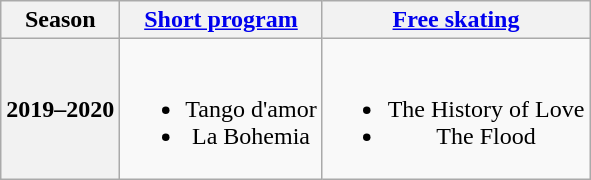<table class=wikitable style=text-align:center>
<tr>
<th>Season</th>
<th><a href='#'>Short program</a></th>
<th><a href='#'>Free skating</a></th>
</tr>
<tr>
<th>2019–2020 <br> </th>
<td><br><ul><li>Tango d'amor <br> </li><li>La Bohemia <br> </li></ul></td>
<td><br><ul><li>The History of Love</li><li>The Flood <br> </li></ul></td>
</tr>
</table>
